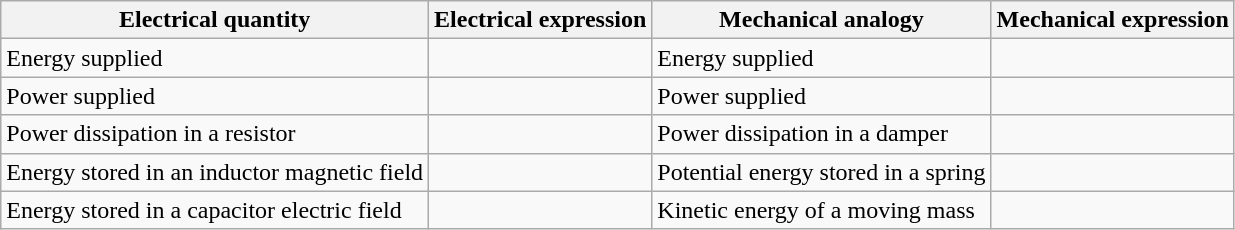<table class="wikitable">
<tr>
<th>Electrical quantity</th>
<th>Electrical expression</th>
<th>Mechanical analogy</th>
<th>Mechanical expression</th>
</tr>
<tr>
<td>Energy supplied</td>
<td></td>
<td>Energy supplied</td>
<td></td>
</tr>
<tr>
<td>Power supplied</td>
<td></td>
<td>Power supplied</td>
<td></td>
</tr>
<tr>
<td>Power dissipation in a resistor</td>
<td></td>
<td>Power dissipation in a damper</td>
<td></td>
</tr>
<tr>
<td>Energy stored in an inductor magnetic field</td>
<td></td>
<td>Potential energy stored in a spring</td>
<td></td>
</tr>
<tr>
<td>Energy stored in a capacitor electric field</td>
<td></td>
<td>Kinetic energy of a moving mass</td>
<td></td>
</tr>
</table>
